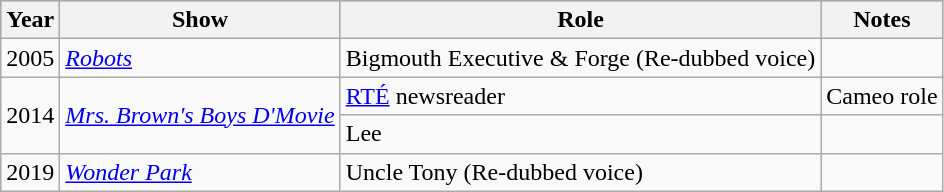<table class="wikitable">
<tr style="background:#b0c4de; text-align:center;">
<th>Year</th>
<th>Show</th>
<th>Role</th>
<th>Notes</th>
</tr>
<tr>
<td>2005</td>
<td><em><a href='#'>Robots</a></em></td>
<td>Bigmouth Executive & Forge (Re-dubbed voice)</td>
<td></td>
</tr>
<tr>
<td rowspan="2">2014</td>
<td rowspan="2"><em><a href='#'>Mrs. Brown's Boys D'Movie</a></em></td>
<td><a href='#'>RTÉ</a> newsreader</td>
<td>Cameo role</td>
</tr>
<tr>
<td>Lee</td>
<td></td>
</tr>
<tr>
<td>2019</td>
<td><em><a href='#'>Wonder Park</a></em></td>
<td>Uncle Tony (Re-dubbed voice)</td>
<td></td>
</tr>
</table>
